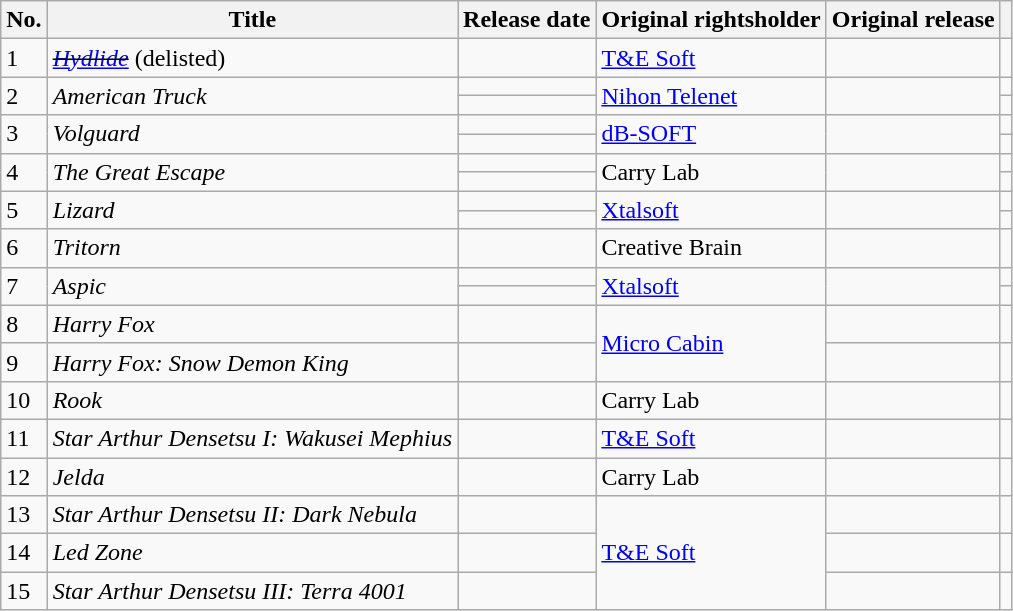<table class="wikitable sortable" width="auto">
<tr>
<th>No.</th>
<th>Title</th>
<th>Release date</th>
<th>Original rightsholder</th>
<th>Original release</th>
<th></th>
</tr>
<tr>
<td>1</td>
<td><em><s><a href='#'>Hydlide</a></s></em> (delisted)</td>
<td></td>
<td><a href='#'>T&E Soft</a></td>
<td></td>
<td><br></td>
</tr>
<tr>
<td rowspan="2">2</td>
<td rowspan="2"><em>American Truck</em></td>
<td></td>
<td rowspan="2"><a href='#'>Nihon Telenet</a></td>
<td rowspan="2"></td>
<td></td>
</tr>
<tr>
<td><em></em></td>
<td></td>
</tr>
<tr>
<td rowspan="2">3</td>
<td rowspan="2"><em>Volguard</em></td>
<td></td>
<td rowspan="2"><a href='#'>dB-SOFT</a></td>
<td rowspan="2"></td>
<td></td>
</tr>
<tr>
<td><em></em></td>
<td></td>
</tr>
<tr>
<td rowspan="2">4</td>
<td rowspan="2"><em>The Great Escape</em></td>
<td></td>
<td rowspan="2">Carry Lab</td>
<td rowspan="2"></td>
<td></td>
</tr>
<tr>
<td><em></em></td>
<td></td>
</tr>
<tr>
<td rowspan="2">5</td>
<td rowspan="2"><em>Lizard</em></td>
<td></td>
<td rowspan="2"><a href='#'>Xtalsoft</a></td>
<td rowspan="2"></td>
<td></td>
</tr>
<tr>
<td><em></em></td>
<td></td>
</tr>
<tr>
<td>6</td>
<td><em>Tritorn</em></td>
<td></td>
<td>Creative Brain</td>
<td></td>
<td></td>
</tr>
<tr>
<td rowspan="2">7</td>
<td rowspan="2"><em>Aspic</em></td>
<td></td>
<td rowspan="2"><a href='#'>Xtalsoft</a></td>
<td rowspan="2"></td>
<td></td>
</tr>
<tr>
<td><em></em></td>
<td></td>
</tr>
<tr>
<td>8</td>
<td><em>Harry Fox</em></td>
<td></td>
<td rowspan="2"><a href='#'>Micro Cabin</a></td>
<td></td>
<td></td>
</tr>
<tr>
<td>9</td>
<td><em>Harry Fox: Snow Demon King</em></td>
<td></td>
<td></td>
<td></td>
</tr>
<tr>
<td>10</td>
<td><em>Rook</em></td>
<td></td>
<td>Carry Lab</td>
<td></td>
<td></td>
</tr>
<tr>
<td>11</td>
<td><em>Star Arthur Densetsu I: Wakusei Mephius</em></td>
<td></td>
<td><a href='#'>T&E Soft</a></td>
<td></td>
<td></td>
</tr>
<tr>
<td>12</td>
<td><em>Jelda</em></td>
<td></td>
<td>Carry Lab</td>
<td></td>
<td></td>
</tr>
<tr>
<td>13</td>
<td><em>Star Arthur Densetsu II: Dark Nebula</em></td>
<td></td>
<td rowspan="3"><a href='#'>T&E Soft</a></td>
<td></td>
<td></td>
</tr>
<tr>
<td>14</td>
<td><em>Led Zone</em></td>
<td></td>
<td></td>
<td></td>
</tr>
<tr>
<td>15</td>
<td><em>Star Arthur Densetsu III: Terra 4001</em></td>
<td></td>
<td></td>
<td></td>
</tr>
</table>
